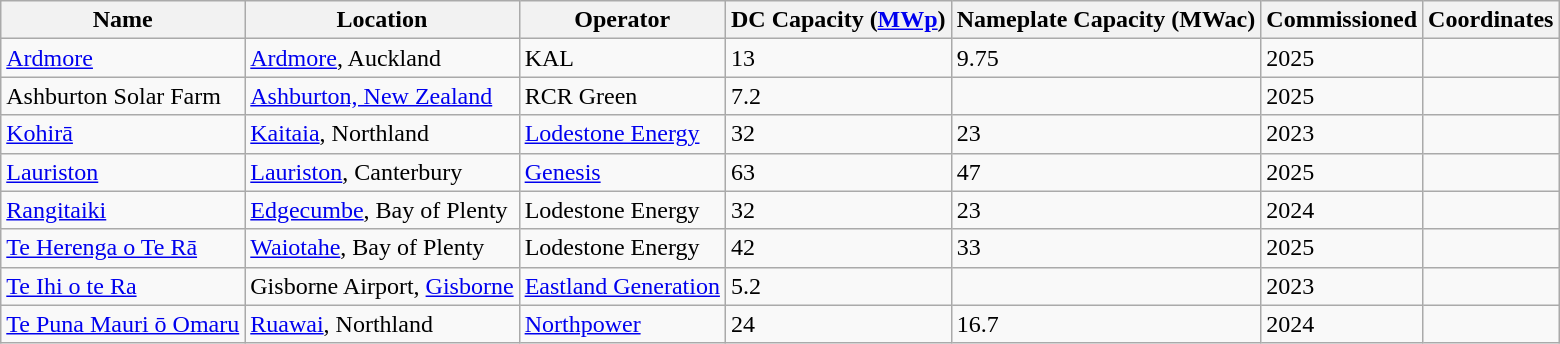<table class="wikitable sortable">
<tr>
<th>Name</th>
<th>Location</th>
<th>Operator</th>
<th data-sort-type="number">DC Capacity (<a href='#'>MWp</a>)</th>
<th>Nameplate Capacity (MWac)</th>
<th>Commissioned</th>
<th>Coordinates</th>
</tr>
<tr>
<td><a href='#'>Ardmore</a></td>
<td><a href='#'>Ardmore</a>, Auckland</td>
<td>KAL</td>
<td>13</td>
<td>9.75</td>
<td>2025</td>
<td></td>
</tr>
<tr>
<td>Ashburton Solar Farm</td>
<td><a href='#'>Ashburton, New Zealand</a></td>
<td>RCR Green</td>
<td>7.2</td>
<td></td>
<td>2025</td>
<td></td>
</tr>
<tr>
<td><a href='#'>Kohirā</a></td>
<td><a href='#'>Kaitaia</a>, Northland</td>
<td><a href='#'>Lodestone Energy</a></td>
<td>32</td>
<td>23</td>
<td>2023</td>
<td></td>
</tr>
<tr>
<td><a href='#'>Lauriston</a></td>
<td><a href='#'>Lauriston</a>, Canterbury</td>
<td><a href='#'>Genesis</a></td>
<td>63</td>
<td>47</td>
<td>2025</td>
<td></td>
</tr>
<tr>
<td><a href='#'>Rangitaiki</a></td>
<td><a href='#'>Edgecumbe</a>, Bay of Plenty</td>
<td>Lodestone Energy</td>
<td>32</td>
<td>23</td>
<td>2024</td>
<td></td>
</tr>
<tr>
<td><a href='#'>Te Herenga o Te Rā</a></td>
<td><a href='#'>Waiotahe</a>, Bay of Plenty</td>
<td>Lodestone Energy</td>
<td>42</td>
<td>33</td>
<td>2025</td>
<td></td>
</tr>
<tr>
<td><a href='#'>Te Ihi o te Ra</a></td>
<td>Gisborne Airport, <a href='#'>Gisborne</a></td>
<td><a href='#'>Eastland Generation</a></td>
<td>5.2</td>
<td></td>
<td>2023</td>
<td></td>
</tr>
<tr>
<td><a href='#'>Te Puna Mauri ō Omaru</a></td>
<td><a href='#'>Ruawai</a>, Northland</td>
<td><a href='#'>Northpower</a></td>
<td>24</td>
<td>16.7</td>
<td>2024</td>
<td></td>
</tr>
</table>
